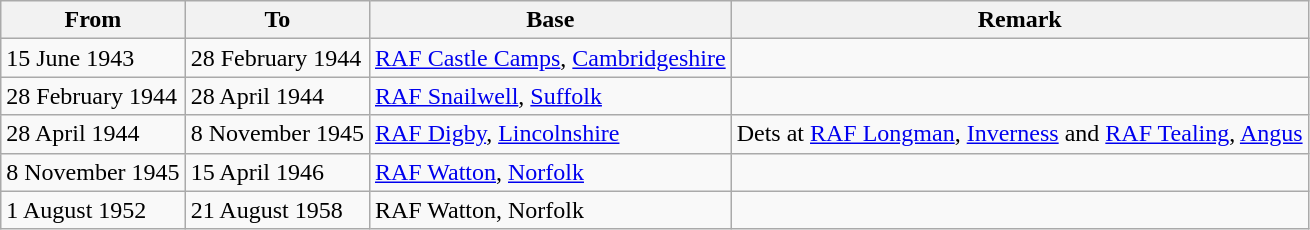<table class="wikitable">
<tr>
<th>From</th>
<th>To</th>
<th>Base</th>
<th>Remark</th>
</tr>
<tr>
<td>15 June 1943</td>
<td>28 February 1944</td>
<td><a href='#'>RAF Castle Camps</a>, <a href='#'>Cambridgeshire</a></td>
<td></td>
</tr>
<tr>
<td>28 February 1944</td>
<td>28 April 1944</td>
<td><a href='#'>RAF Snailwell</a>, <a href='#'>Suffolk</a></td>
<td></td>
</tr>
<tr>
<td>28 April 1944</td>
<td>8 November 1945</td>
<td><a href='#'>RAF Digby</a>, <a href='#'>Lincolnshire</a></td>
<td>Dets at <a href='#'>RAF Longman</a>, <a href='#'>Inverness</a> and <a href='#'>RAF Tealing</a>, <a href='#'>Angus</a></td>
</tr>
<tr>
<td>8 November 1945</td>
<td>15 April 1946</td>
<td><a href='#'>RAF Watton</a>, <a href='#'>Norfolk</a></td>
<td></td>
</tr>
<tr>
<td>1 August 1952</td>
<td>21 August 1958</td>
<td>RAF Watton, Norfolk</td>
<td></td>
</tr>
</table>
